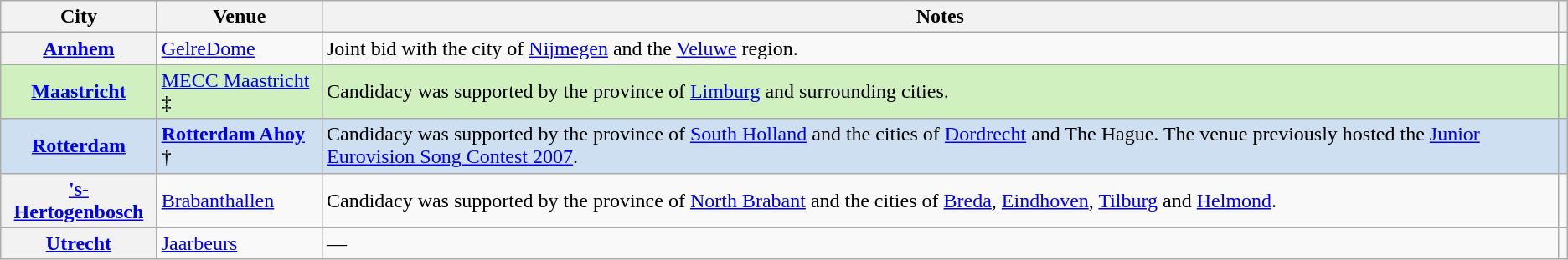<table class="wikitable plainrowheaders">
<tr>
<th scope="col">City</th>
<th scope="col">Venue</th>
<th scope="col">Notes</th>
<th scope="col"></th>
</tr>
<tr>
<th scope="row"><a href='#'>Arnhem</a></th>
<td><a href='#'>GelreDome</a></td>
<td>Joint bid with the city of <a href='#'>Nijmegen</a> and the <a href='#'>Veluwe</a> region.</td>
<td></td>
</tr>
<tr style="background:#D0F0C0;">
<th scope="row" style="background:#D0F0C0;"><a href='#'>Maastricht</a></th>
<td><a href='#'>MECC Maastricht</a> ‡</td>
<td>Candidacy was supported by the province of <a href='#'>Limburg</a> and surrounding cities.</td>
<td></td>
</tr>
<tr style="background-color:#CEDFF2">
<th scope="row" style="background:#CEDFF2; font-weight:bold;"><a href='#'>Rotterdam</a></th>
<td><strong><a href='#'>Rotterdam Ahoy</a></strong> †</td>
<td>Candidacy was supported by the province of <a href='#'>South Holland</a> and the cities of <a href='#'>Dordrecht</a> and The Hague. The venue previously hosted the <a href='#'>Junior Eurovision Song Contest 2007</a>.</td>
<td></td>
</tr>
<tr>
<th scope="row"><a href='#'>'s-Hertogenbosch</a></th>
<td><a href='#'>Brabanthallen</a></td>
<td>Candidacy was supported by the province of <a href='#'>North Brabant</a> and the cities of <a href='#'>Breda</a>, <a href='#'>Eindhoven</a>, <a href='#'>Tilburg</a> and <a href='#'>Helmond</a>.</td>
<td></td>
</tr>
<tr>
<th scope="row"><a href='#'>Utrecht</a></th>
<td><a href='#'>Jaarbeurs</a></td>
<td>—</td>
<td></td>
</tr>
</table>
